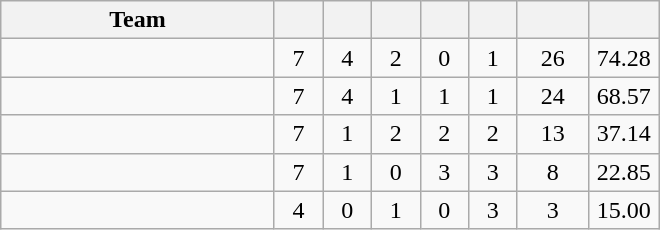<table class="wikitable" style="text-align:center;">
<tr>
<th width=175>Team</th>
<th style="width:25px"></th>
<th style="width:25px"></th>
<th style="width:25px"></th>
<th style="width:25px"></th>
<th style="width:25px"></th>
<th style="width:40px"></th>
<th style="width:40px"></th>
</tr>
<tr>
<td style="text-align:left;"></td>
<td>7</td>
<td>4</td>
<td>2</td>
<td>0</td>
<td>1</td>
<td>26</td>
<td>74.28</td>
</tr>
<tr>
<td style="text-align:left;"></td>
<td>7</td>
<td>4</td>
<td>1</td>
<td>1</td>
<td>1</td>
<td>24</td>
<td>68.57</td>
</tr>
<tr>
<td style="text-align:left;"></td>
<td>7</td>
<td>1</td>
<td>2</td>
<td>2</td>
<td>2</td>
<td>13</td>
<td>37.14</td>
</tr>
<tr>
<td style="text-align:left;"></td>
<td>7</td>
<td>1</td>
<td>0</td>
<td>3</td>
<td>3</td>
<td>8</td>
<td>22.85</td>
</tr>
<tr>
<td style="text-align:left;"></td>
<td>4</td>
<td>0</td>
<td>1</td>
<td>0</td>
<td>3</td>
<td>3</td>
<td>15.00</td>
</tr>
</table>
